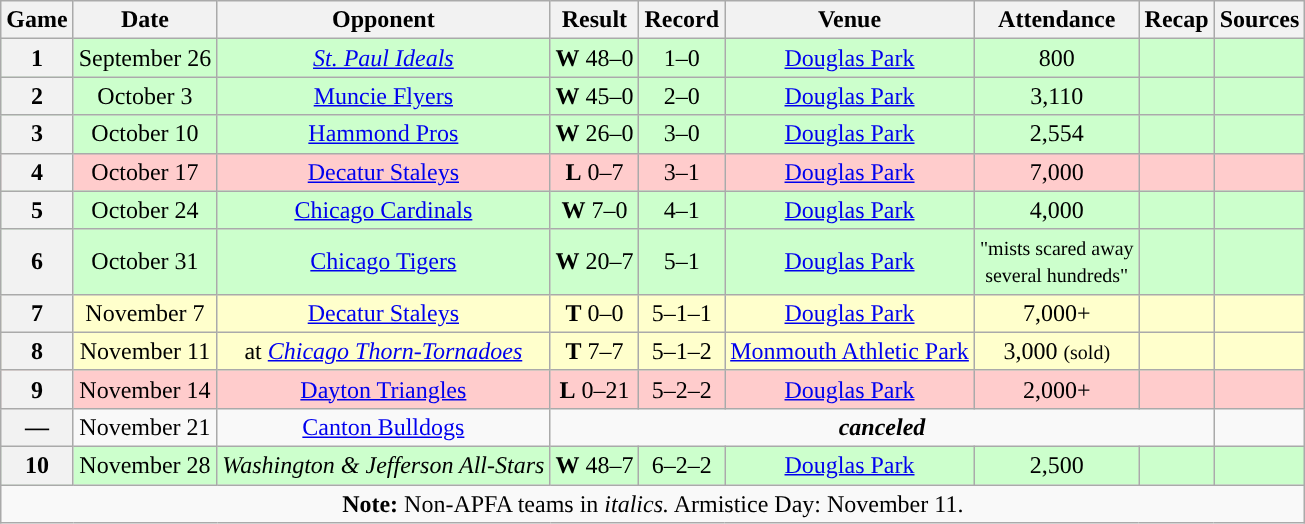<table class="wikitable" style="text-align:center">
<tr>
<th>Game</th>
<th>Date</th>
<th>Opponent</th>
<th>Result</th>
<th>Record</th>
<th>Venue</th>
<th>Attendance</th>
<th>Recap</th>
<th>Sources</th>
</tr>
<tr style="background:#cfc">
<th>1</th>
<td>September 26</td>
<td><em><a href='#'>St. Paul Ideals</a></em></td>
<td><strong>W</strong> 48–0</td>
<td>1–0</td>
<td><a href='#'>Douglas Park</a></td>
<td>800</td>
<td></td>
<td></td>
</tr>
<tr style="background:#cfc">
<th>2</th>
<td>October 3</td>
<td><a href='#'>Muncie Flyers</a></td>
<td><strong>W</strong> 45–0</td>
<td>2–0</td>
<td><a href='#'>Douglas Park</a></td>
<td>3,110</td>
<td></td>
<td></td>
</tr>
<tr style="background:#cfc">
<th>3</th>
<td>October 10</td>
<td><a href='#'>Hammond Pros</a></td>
<td><strong>W</strong> 26–0</td>
<td>3–0</td>
<td><a href='#'>Douglas Park</a></td>
<td>2,554</td>
<td></td>
<td></td>
</tr>
<tr style="background:#fcc">
<th>4</th>
<td>October 17</td>
<td><a href='#'>Decatur Staleys</a></td>
<td><strong>L</strong> 0–7</td>
<td>3–1</td>
<td><a href='#'>Douglas Park</a></td>
<td>7,000</td>
<td></td>
<td></td>
</tr>
<tr style="background:#cfc">
<th>5</th>
<td>October 24</td>
<td><a href='#'>Chicago Cardinals</a></td>
<td><strong>W</strong> 7–0</td>
<td>4–1</td>
<td><a href='#'>Douglas Park</a></td>
<td>4,000</td>
<td></td>
<td></td>
</tr>
<tr style="background:#cfc">
<th>6</th>
<td>October 31</td>
<td><a href='#'>Chicago Tigers</a></td>
<td><strong>W</strong> 20–7</td>
<td>5–1</td>
<td><a href='#'>Douglas Park</a></td>
<td><small>"mists scared away<br>several hundreds"</small></td>
<td></td>
<td></td>
</tr>
<tr style="background:#ffc">
<th>7</th>
<td>November 7</td>
<td><a href='#'>Decatur Staleys</a></td>
<td><strong>T</strong> 0–0</td>
<td>5–1–1</td>
<td><a href='#'>Douglas Park</a></td>
<td>7,000+</td>
<td></td>
<td></td>
</tr>
<tr style="background:#ffc">
<th>8</th>
<td>November 11</td>
<td>at <em><a href='#'>Chicago Thorn-Tornadoes</a></em></td>
<td><strong>T</strong> 7–7</td>
<td>5–1–2</td>
<td><a href='#'>Monmouth Athletic Park</a></td>
<td>3,000 <small>(sold)</small></td>
<td></td>
<td></td>
</tr>
<tr style="background:#fcc">
<th>9</th>
<td>November 14</td>
<td><a href='#'>Dayton Triangles</a></td>
<td><strong>L</strong> 0–21</td>
<td>5–2–2</td>
<td><a href='#'>Douglas Park</a></td>
<td>2,000+</td>
<td></td>
<td></td>
</tr>
<tr>
<th>—</th>
<td>November 21</td>
<td><a href='#'>Canton Bulldogs</a></td>
<td colspan="5"><strong><em>canceled</em></strong></td>
<td></td>
</tr>
<tr style="background:#cfc">
<th>10</th>
<td>November 28</td>
<td><em>Washington & Jefferson All-Stars</em></td>
<td><strong>W</strong> 48–7</td>
<td>6–2–2</td>
<td><a href='#'>Douglas Park</a></td>
<td>2,500</td>
<td></td>
<td></td>
</tr>
<tr>
<td colspan="10"><strong>Note:</strong> Non-APFA teams in <em>italics.</em> Armistice Day: November 11.</td>
</tr>
</table>
